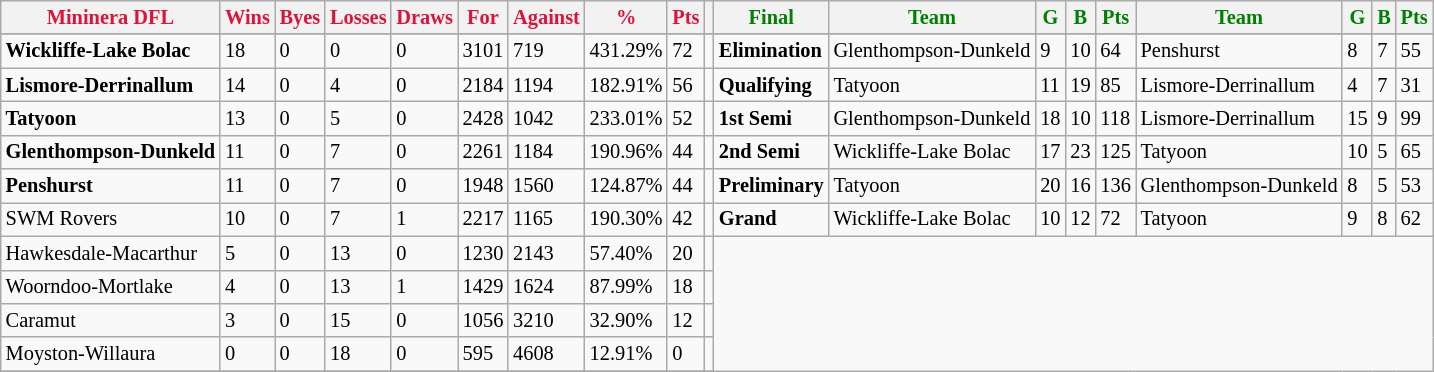<table style="font-size: 85%; text-align: left;" class="wikitable">
<tr>
<th style="color:crimson">Mininera DFL</th>
<th style="color:crimson">Wins</th>
<th style="color:crimson">Byes</th>
<th style="color:crimson">Losses</th>
<th style="color:crimson">Draws</th>
<th style="color:crimson">For</th>
<th style="color:crimson">Against</th>
<th style="color:crimson">%</th>
<th style="color:crimson">Pts</th>
<th></th>
<th style="color:green">Final</th>
<th style="color:green">Team</th>
<th style="color:green">G</th>
<th style="color:green">B</th>
<th style="color:green">Pts</th>
<th style="color:green">Team</th>
<th style="color:green">G</th>
<th style="color:green">B</th>
<th style="color:green">Pts</th>
</tr>
<tr>
</tr>
<tr>
</tr>
<tr>
<td><strong>	Wickliffe-Lake Bolac	</strong></td>
<td>18</td>
<td>0</td>
<td>0</td>
<td>0</td>
<td>3101</td>
<td>719</td>
<td>431.29%</td>
<td>72</td>
<td></td>
<td><strong>Elimination</strong></td>
<td>Glenthompson-Dunkeld</td>
<td>9</td>
<td>10</td>
<td>64</td>
<td>Penshurst</td>
<td>8</td>
<td>7</td>
<td>55</td>
</tr>
<tr>
<td><strong>	Lismore-Derrinallum	</strong></td>
<td>14</td>
<td>0</td>
<td>4</td>
<td>0</td>
<td>2184</td>
<td>1194</td>
<td>182.91%</td>
<td>56</td>
<td></td>
<td><strong>Qualifying</strong></td>
<td>Tatyoon</td>
<td>11</td>
<td>19</td>
<td>85</td>
<td>Lismore-Derrinallum</td>
<td>4</td>
<td>7</td>
<td>31</td>
</tr>
<tr>
<td><strong>	Tatyoon	</strong></td>
<td>13</td>
<td>0</td>
<td>5</td>
<td>0</td>
<td>2428</td>
<td>1042</td>
<td>233.01%</td>
<td>52</td>
<td></td>
<td><strong>1st Semi</strong></td>
<td>Glenthompson-Dunkeld</td>
<td>18</td>
<td>10</td>
<td>118</td>
<td>Lismore-Derrinallum</td>
<td>15</td>
<td>9</td>
<td>99</td>
</tr>
<tr>
<td><strong>	Glenthompson-Dunkeld	</strong></td>
<td>11</td>
<td>0</td>
<td>7</td>
<td>0</td>
<td>2261</td>
<td>1184</td>
<td>190.96%</td>
<td>44</td>
<td></td>
<td><strong>2nd Semi</strong></td>
<td>Wickliffe-Lake Bolac</td>
<td>17</td>
<td>23</td>
<td>125</td>
<td>Tatyoon</td>
<td>10</td>
<td>5</td>
<td>65</td>
</tr>
<tr>
<td><strong>	Penshurst	</strong></td>
<td>11</td>
<td>0</td>
<td>7</td>
<td>0</td>
<td>1948</td>
<td>1560</td>
<td>124.87%</td>
<td>44</td>
<td></td>
<td><strong>Preliminary</strong></td>
<td>Tatyoon</td>
<td>20</td>
<td>16</td>
<td>136</td>
<td>Glenthompson-Dunkeld</td>
<td>8</td>
<td>5</td>
<td>53</td>
</tr>
<tr>
<td>SWM Rovers</td>
<td>10</td>
<td>0</td>
<td>7</td>
<td>1</td>
<td>2217</td>
<td>1165</td>
<td>190.30%</td>
<td>42</td>
<td></td>
<td><strong>Grand</strong></td>
<td>Wickliffe-Lake Bolac</td>
<td>10</td>
<td>12</td>
<td>72</td>
<td>Tatyoon</td>
<td>9</td>
<td>8</td>
<td>62</td>
</tr>
<tr>
<td>Hawkesdale-Macarthur</td>
<td>5</td>
<td>0</td>
<td>13</td>
<td>0</td>
<td>1230</td>
<td>2143</td>
<td>57.40%</td>
<td>20</td>
<td></td>
</tr>
<tr>
<td>Woorndoo-Mortlake</td>
<td>4</td>
<td>0</td>
<td>13</td>
<td>1</td>
<td>1429</td>
<td>1624</td>
<td>87.99%</td>
<td>18</td>
<td></td>
</tr>
<tr>
<td>Caramut</td>
<td>3</td>
<td>0</td>
<td>15</td>
<td>0</td>
<td>1056</td>
<td>3210</td>
<td>32.90%</td>
<td>12</td>
<td></td>
</tr>
<tr>
<td>Moyston-Willaura</td>
<td>0</td>
<td>0</td>
<td>18</td>
<td>0</td>
<td>595</td>
<td>4608</td>
<td>12.91%</td>
<td>0</td>
<td></td>
</tr>
<tr>
</tr>
</table>
